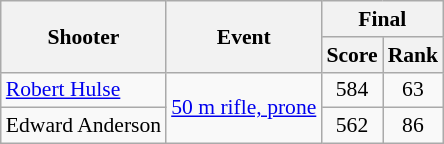<table class=wikitable style="font-size:90%">
<tr>
<th rowspan=2>Shooter</th>
<th rowspan=2>Event</th>
<th colspan=2>Final</th>
</tr>
<tr>
<th>Score</th>
<th>Rank</th>
</tr>
<tr>
<td><a href='#'>Robert Hulse</a></td>
<td rowspan=2><a href='#'>50 m rifle, prone</a></td>
<td align=center>584</td>
<td align=center>63</td>
</tr>
<tr>
<td>Edward Anderson</td>
<td align=center>562</td>
<td align=center>86</td>
</tr>
</table>
